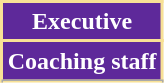<table class="wikitable">
<tr>
<th colspan="2" style="background:#5E299A; color:white; border:2px solid #F8E196;" scope="col">Executive</th>
</tr>
<tr>
</tr>
<tr>
</tr>
<tr>
</tr>
<tr>
</tr>
<tr>
</tr>
<tr>
</tr>
<tr>
<th colspan="2" style="background:#5E299A; color:white; border:2px solid #F8E196;" scope="col">Coaching staff</th>
</tr>
<tr>
</tr>
<tr>
</tr>
<tr>
</tr>
<tr>
</tr>
<tr>
</tr>
<tr>
</tr>
</table>
